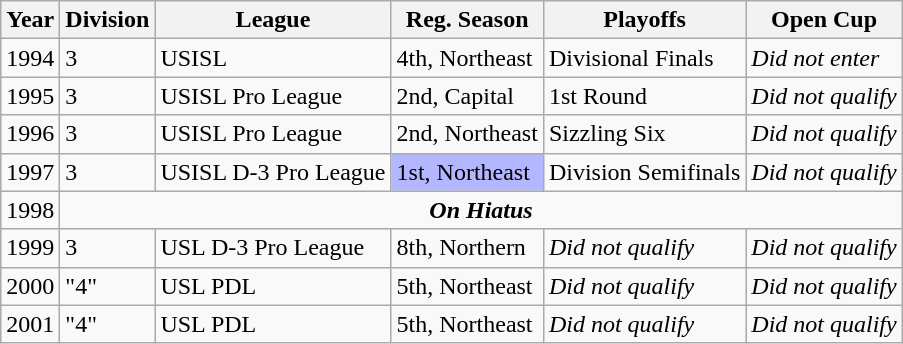<table class="wikitable">
<tr>
<th>Year</th>
<th>Division</th>
<th>League</th>
<th>Reg. Season</th>
<th>Playoffs</th>
<th>Open Cup</th>
</tr>
<tr>
<td>1994</td>
<td>3</td>
<td>USISL</td>
<td>4th, Northeast</td>
<td>Divisional Finals</td>
<td><em>Did not enter</em></td>
</tr>
<tr>
<td>1995</td>
<td>3</td>
<td>USISL Pro League</td>
<td>2nd, Capital</td>
<td>1st Round</td>
<td><em>Did not qualify</em></td>
</tr>
<tr>
<td>1996</td>
<td>3</td>
<td>USISL Pro League</td>
<td>2nd, Northeast</td>
<td>Sizzling Six</td>
<td><em>Did not qualify</em></td>
</tr>
<tr>
<td>1997</td>
<td>3</td>
<td>USISL D-3 Pro League</td>
<td bgcolor="B3B7FF">1st, Northeast</td>
<td>Division Semifinals</td>
<td><em>Did not qualify</em></td>
</tr>
<tr>
<td>1998</td>
<td rowspan=1 colspan=6 align=center><strong><em>On Hiatus</em></strong></td>
</tr>
<tr>
<td>1999</td>
<td>3</td>
<td>USL D-3 Pro League</td>
<td>8th, Northern</td>
<td><em>Did not qualify</em></td>
<td><em>Did not qualify</em></td>
</tr>
<tr>
<td>2000</td>
<td>"4"</td>
<td>USL PDL</td>
<td>5th, Northeast</td>
<td><em>Did not qualify</em></td>
<td><em>Did not qualify</em></td>
</tr>
<tr>
<td>2001</td>
<td>"4"</td>
<td>USL PDL</td>
<td>5th, Northeast</td>
<td><em>Did not qualify</em></td>
<td><em>Did not qualify</em></td>
</tr>
</table>
